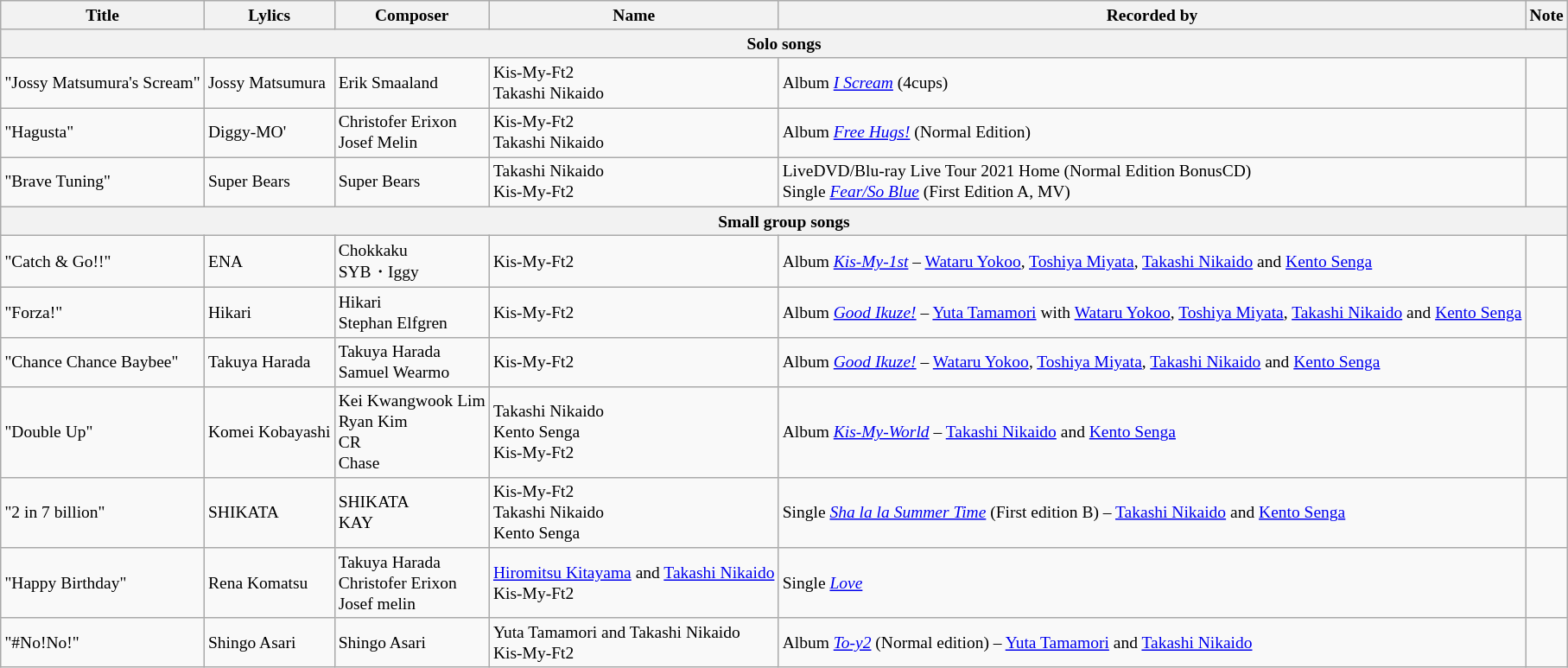<table class="wikitable sortable" style="font-size:small">
<tr>
<th>Title</th>
<th>Lylics</th>
<th>Composer</th>
<th>Name</th>
<th>Recorded by</th>
<th>Note</th>
</tr>
<tr>
<th colspan="7">Solo songs</th>
</tr>
<tr>
<td>"Jossy Matsumura's Scream"</td>
<td>Jossy Matsumura</td>
<td>Erik Smaaland</td>
<td>Kis-My-Ft2<br>Takashi Nikaido</td>
<td>Album <em><a href='#'>I Scream</a></em> (4cups)</td>
<td></td>
</tr>
<tr>
<td>"Hagusta"</td>
<td>Diggy-MO'</td>
<td>Christofer Erixon<br>Josef Melin</td>
<td>Kis-My-Ft2<br>Takashi Nikaido</td>
<td>Album <em><a href='#'>Free Hugs!</a></em> (Normal Edition)</td>
<td></td>
</tr>
<tr>
<td>"Brave Tuning"</td>
<td>Super Bears</td>
<td>Super Bears</td>
<td>Takashi Nikaido<br>Kis-My-Ft2</td>
<td>LiveDVD/Blu-ray Live Tour 2021 Home (Normal Edition BonusCD)<br>Single <em><a href='#'>Fear/So Blue</a></em> (First Edition A, MV)</td>
<td></td>
</tr>
<tr>
<th colspan="7">Small group songs</th>
</tr>
<tr>
<td>"Catch & Go!!"</td>
<td>ENA</td>
<td>Chokkaku<br>SYB・Iggy</td>
<td>Kis-My-Ft2</td>
<td>Album <em><a href='#'>Kis-My-1st</a></em> – <a href='#'>Wataru Yokoo</a>, <a href='#'>Toshiya Miyata</a>, <a href='#'>Takashi Nikaido</a> and <a href='#'>Kento Senga</a></td>
<td></td>
</tr>
<tr>
<td>"Forza!"</td>
<td>Hikari</td>
<td>Hikari<br>Stephan Elfgren</td>
<td>Kis-My-Ft2</td>
<td>Album <em><a href='#'>Good Ikuze!</a></em> – <a href='#'>Yuta Tamamori</a> with <a href='#'>Wataru Yokoo</a>, <a href='#'>Toshiya Miyata</a>, <a href='#'>Takashi Nikaido</a> and <a href='#'>Kento Senga</a></td>
<td></td>
</tr>
<tr>
<td>"Chance Chance Baybee"</td>
<td>Takuya Harada</td>
<td>Takuya Harada<br>Samuel Wearmo</td>
<td>Kis-My-Ft2</td>
<td>Album <em><a href='#'>Good Ikuze!</a></em> – <a href='#'>Wataru Yokoo</a>, <a href='#'>Toshiya Miyata</a>, <a href='#'>Takashi Nikaido</a> and <a href='#'>Kento Senga</a></td>
<td></td>
</tr>
<tr>
<td>"Double Up"</td>
<td>Komei Kobayashi</td>
<td>Kei Kwangwook Lim<br>Ryan Kim<br>CR<br>Chase</td>
<td>Takashi Nikaido<br>Kento Senga<br>Kis-My-Ft2</td>
<td>Album <em><a href='#'>Kis-My-World</a></em> – <a href='#'>Takashi Nikaido</a> and <a href='#'>Kento Senga</a></td>
<td></td>
</tr>
<tr>
<td>"2 in 7 billion"</td>
<td>SHIKATA</td>
<td>SHIKATA<br>KAY</td>
<td>Kis-My-Ft2<br>Takashi Nikaido<br>Kento Senga</td>
<td>Single <em><a href='#'>Sha la la Summer Time</a></em> (First edition B) – <a href='#'>Takashi Nikaido</a> and <a href='#'>Kento Senga</a></td>
<td></td>
</tr>
<tr>
<td>"Happy Birthday"</td>
<td>Rena Komatsu</td>
<td>Takuya Harada<br>Christofer Erixon<br>Josef melin</td>
<td><a href='#'>Hiromitsu Kitayama</a> and <a href='#'>Takashi Nikaido</a><br>Kis-My-Ft2</td>
<td>Single <em><a href='#'>Love</a></em></td>
<td></td>
</tr>
<tr>
<td>"#No!No!"</td>
<td>Shingo Asari</td>
<td>Shingo Asari</td>
<td>Yuta Tamamori and Takashi Nikaido<br>Kis-My-Ft2</td>
<td>Album <em><a href='#'>To-y2</a></em> (Normal edition) – <a href='#'>Yuta Tamamori</a> and <a href='#'>Takashi Nikaido</a></td>
<td></td>
</tr>
</table>
